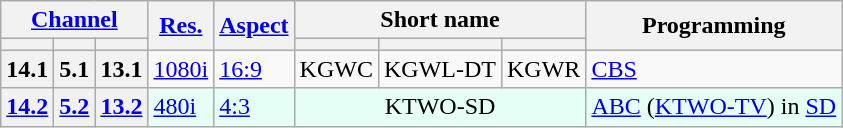<table class="wikitable">
<tr>
<th scope = "col" colspan="3"><a href='#'>Channel</a></th>
<th scope = "col" rowspan="2"><a href='#'>Res.</a></th>
<th scope = "col" rowspan="2"><a href='#'>Aspect</a></th>
<th scope = "col" colspan="3">Short name</th>
<th scope = "col" rowspan="2">Programming</th>
</tr>
<tr>
<th scope = "col"></th>
<th></th>
<th></th>
<th></th>
<th></th>
<th></th>
</tr>
<tr>
<th scope = "col">14.1</th>
<th>5.1</th>
<th>13.1</th>
<td><a href='#'>1080i</a></td>
<td><a href='#'>16:9</a></td>
<td>KGWC</td>
<td>KGWL-DT</td>
<td>KGWR</td>
<td><a href='#'>CBS</a></td>
</tr>
<tr style="background-color: #E6FFF7;">
<th scope = "col"><a href='#'>14.2</a></th>
<th><a href='#'>5.2</a></th>
<th><a href='#'>13.2</a></th>
<td><a href='#'>480i</a></td>
<td><a href='#'>4:3</a></td>
<td style="text-align: center;" colspan=3>KTWO-SD</td>
<td><a href='#'>ABC</a> (<a href='#'>KTWO-TV</a>) in <a href='#'>SD</a></td>
</tr>
</table>
